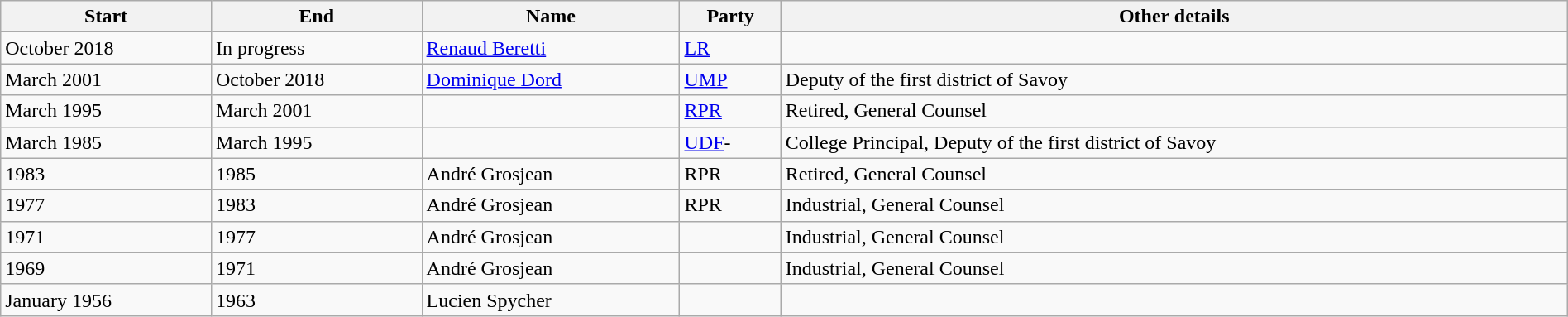<table class="wikitable sortable" style="width: 100%" border="1">
<tr>
<th>Start</th>
<th>End</th>
<th>Name</th>
<th>Party</th>
<th>Other details</th>
</tr>
<tr>
<td>October 2018</td>
<td>In progress</td>
<td><a href='#'>Renaud Beretti</a></td>
<td><a href='#'>LR</a></td>
<td></td>
</tr>
<tr>
<td>March 2001</td>
<td>October 2018</td>
<td><a href='#'>Dominique Dord</a></td>
<td><a href='#'>UMP</a></td>
<td>Deputy of the first district of Savoy</td>
</tr>
<tr>
<td>March 1995</td>
<td>March 2001</td>
<td></td>
<td><a href='#'>RPR</a></td>
<td>Retired, General Counsel</td>
</tr>
<tr>
<td>March 1985</td>
<td>March 1995</td>
<td></td>
<td><a href='#'>UDF</a>-</td>
<td>College Principal, Deputy of the first district of Savoy</td>
</tr>
<tr>
<td>1983</td>
<td>1985</td>
<td>André Grosjean</td>
<td>RPR</td>
<td>Retired, General Counsel</td>
</tr>
<tr>
<td>1977</td>
<td>1983</td>
<td>André Grosjean</td>
<td>RPR</td>
<td>Industrial, General Counsel</td>
</tr>
<tr>
<td>1971</td>
<td>1977</td>
<td>André Grosjean</td>
<td></td>
<td>Industrial, General Counsel</td>
</tr>
<tr>
<td>1969</td>
<td>1971</td>
<td>André Grosjean</td>
<td></td>
<td>Industrial, General Counsel</td>
</tr>
<tr>
<td>January 1956</td>
<td>1963</td>
<td>Lucien Spycher</td>
<td></td>
<td></td>
</tr>
</table>
